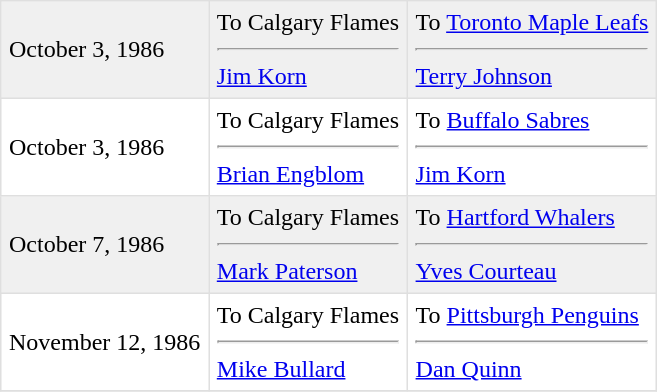<table border=1 style="border-collapse:collapse" bordercolor="#DFDFDF"  cellpadding="5">
<tr bgcolor="#f0f0f0">
<td>October 3, 1986</td>
<td valign="top">To  Calgary Flames<hr><a href='#'>Jim Korn</a></td>
<td valign="top">To  <a href='#'>Toronto Maple Leafs</a> <hr><a href='#'>Terry Johnson</a></td>
</tr>
<tr>
<td>October 3, 1986</td>
<td valign="top">To  Calgary Flames<hr><a href='#'>Brian Engblom</a></td>
<td valign="top">To  <a href='#'>Buffalo Sabres</a> <hr><a href='#'>Jim Korn</a></td>
</tr>
<tr bgcolor="#f0f0f0">
<td>October 7, 1986</td>
<td valign="top">To  Calgary Flames<hr><a href='#'>Mark Paterson</a></td>
<td valign="top">To  <a href='#'>Hartford Whalers</a> <hr><a href='#'>Yves Courteau</a></td>
</tr>
<tr>
<td>November 12, 1986</td>
<td valign="top">To  Calgary Flames<hr><a href='#'>Mike Bullard</a></td>
<td valign="top">To  <a href='#'>Pittsburgh Penguins</a> <hr><a href='#'>Dan Quinn</a></td>
</tr>
<tr>
</tr>
</table>
